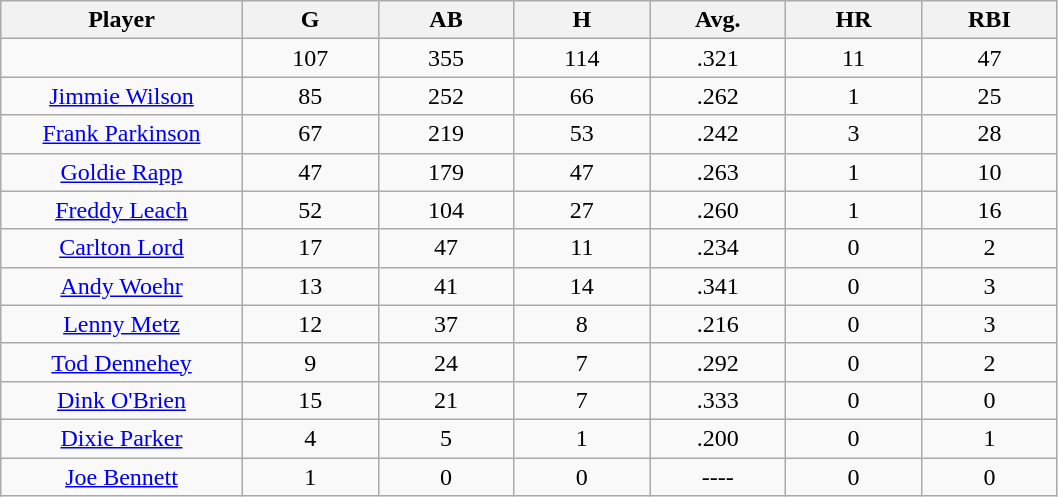<table class="wikitable sortable">
<tr>
<th bgcolor="#DDDDFF" width="16%">Player</th>
<th bgcolor="#DDDDFF" width="9%">G</th>
<th bgcolor="#DDDDFF" width="9%">AB</th>
<th bgcolor="#DDDDFF" width="9%">H</th>
<th bgcolor="#DDDDFF" width="9%">Avg.</th>
<th bgcolor="#DDDDFF" width="9%">HR</th>
<th bgcolor="#DDDDFF" width="9%">RBI</th>
</tr>
<tr align="center">
<td></td>
<td>107</td>
<td>355</td>
<td>114</td>
<td>.321</td>
<td>11</td>
<td>47</td>
</tr>
<tr align="center">
<td><a href='#'>Jimmie Wilson</a></td>
<td>85</td>
<td>252</td>
<td>66</td>
<td>.262</td>
<td>1</td>
<td>25</td>
</tr>
<tr align=center>
<td><a href='#'>Frank Parkinson</a></td>
<td>67</td>
<td>219</td>
<td>53</td>
<td>.242</td>
<td>3</td>
<td>28</td>
</tr>
<tr align=center>
<td><a href='#'>Goldie Rapp</a></td>
<td>47</td>
<td>179</td>
<td>47</td>
<td>.263</td>
<td>1</td>
<td>10</td>
</tr>
<tr align=center>
<td><a href='#'>Freddy Leach</a></td>
<td>52</td>
<td>104</td>
<td>27</td>
<td>.260</td>
<td>1</td>
<td>16</td>
</tr>
<tr align=center>
<td><a href='#'>Carlton Lord</a></td>
<td>17</td>
<td>47</td>
<td>11</td>
<td>.234</td>
<td>0</td>
<td>2</td>
</tr>
<tr align=center>
<td><a href='#'>Andy Woehr</a></td>
<td>13</td>
<td>41</td>
<td>14</td>
<td>.341</td>
<td>0</td>
<td>3</td>
</tr>
<tr align=center>
<td><a href='#'>Lenny Metz</a></td>
<td>12</td>
<td>37</td>
<td>8</td>
<td>.216</td>
<td>0</td>
<td>3</td>
</tr>
<tr align=center>
<td><a href='#'>Tod Dennehey</a></td>
<td>9</td>
<td>24</td>
<td>7</td>
<td>.292</td>
<td>0</td>
<td>2</td>
</tr>
<tr align=center>
<td><a href='#'>Dink O'Brien</a></td>
<td>15</td>
<td>21</td>
<td>7</td>
<td>.333</td>
<td>0</td>
<td>0</td>
</tr>
<tr align=center>
<td><a href='#'>Dixie Parker</a></td>
<td>4</td>
<td>5</td>
<td>1</td>
<td>.200</td>
<td>0</td>
<td>1</td>
</tr>
<tr align=center>
<td><a href='#'>Joe Bennett</a></td>
<td>1</td>
<td>0</td>
<td>0</td>
<td>----</td>
<td>0</td>
<td>0</td>
</tr>
</table>
